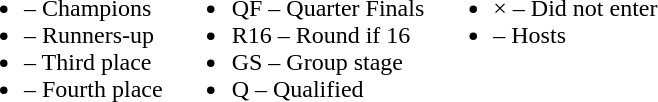<table border="0" cellpadding="2">
<tr valign="top">
<td><br><ul><li> – Champions</li><li> – Runners-up</li><li> – Third place</li><li> – Fourth place</li></ul></td>
<td><br><ul><li>QF – Quarter Finals</li><li>R16 – Round if 16</li><li>GS – Group stage</li><li>Q – Qualified</li></ul></td>
<td><br><ul><li>× – Did not enter</li><li> – Hosts</li></ul></td>
</tr>
</table>
